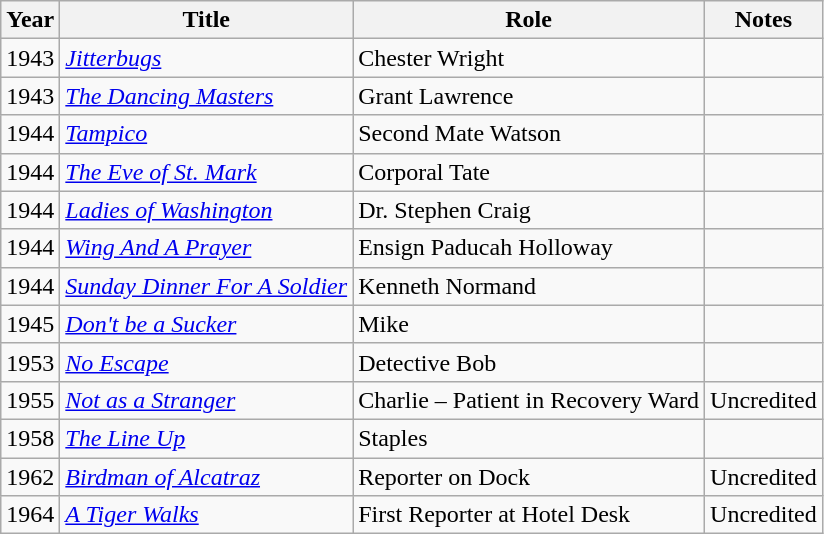<table class="wikitable">
<tr>
<th>Year</th>
<th>Title</th>
<th>Role</th>
<th>Notes</th>
</tr>
<tr>
<td>1943</td>
<td><em><a href='#'>Jitterbugs</a></em></td>
<td>Chester Wright</td>
<td></td>
</tr>
<tr>
<td>1943</td>
<td><em><a href='#'>The Dancing Masters</a></em></td>
<td>Grant Lawrence</td>
<td></td>
</tr>
<tr>
<td>1944</td>
<td><em><a href='#'>Tampico</a></em></td>
<td>Second Mate Watson</td>
<td></td>
</tr>
<tr>
<td>1944</td>
<td><em><a href='#'>The Eve of St. Mark</a></em></td>
<td>Corporal Tate</td>
<td></td>
</tr>
<tr>
<td>1944</td>
<td><em><a href='#'>Ladies of Washington</a></em></td>
<td>Dr. Stephen Craig</td>
<td></td>
</tr>
<tr>
<td>1944</td>
<td><em><a href='#'>Wing And A Prayer</a></em></td>
<td>Ensign Paducah Holloway</td>
<td></td>
</tr>
<tr>
<td>1944</td>
<td><em><a href='#'>Sunday Dinner For A Soldier</a></em></td>
<td>Kenneth Normand</td>
<td></td>
</tr>
<tr>
<td>1945</td>
<td><em><a href='#'>Don't be a Sucker</a></em></td>
<td>Mike</td>
<td></td>
</tr>
<tr>
<td>1953</td>
<td><em><a href='#'>No Escape</a></em></td>
<td>Detective Bob</td>
<td></td>
</tr>
<tr>
<td>1955</td>
<td><em><a href='#'>Not as a Stranger</a></em></td>
<td>Charlie – Patient in Recovery Ward</td>
<td>Uncredited</td>
</tr>
<tr>
<td>1958</td>
<td><em><a href='#'>The Line Up</a></em></td>
<td>Staples</td>
<td></td>
</tr>
<tr>
<td>1962</td>
<td><em><a href='#'>Birdman of Alcatraz</a></em></td>
<td>Reporter on Dock</td>
<td>Uncredited</td>
</tr>
<tr>
<td>1964</td>
<td><em><a href='#'>A Tiger Walks</a></em></td>
<td>First Reporter at Hotel Desk</td>
<td>Uncredited</td>
</tr>
</table>
